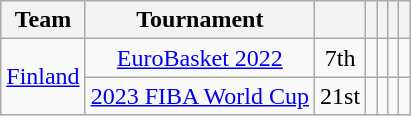<table class="wikitable" style=" text-align:center;">
<tr>
<th>Team</th>
<th>Tournament</th>
<th></th>
<th></th>
<th></th>
<th></th>
<th></th>
</tr>
<tr>
<td rowspan=2><a href='#'>Finland</a></td>
<td><a href='#'>EuroBasket 2022</a></td>
<td>7th</td>
<td></td>
<td></td>
<td></td>
<td></td>
</tr>
<tr>
<td><a href='#'>2023 FIBA World Cup</a></td>
<td>21st</td>
<td></td>
<td></td>
<td></td>
<td></td>
</tr>
</table>
